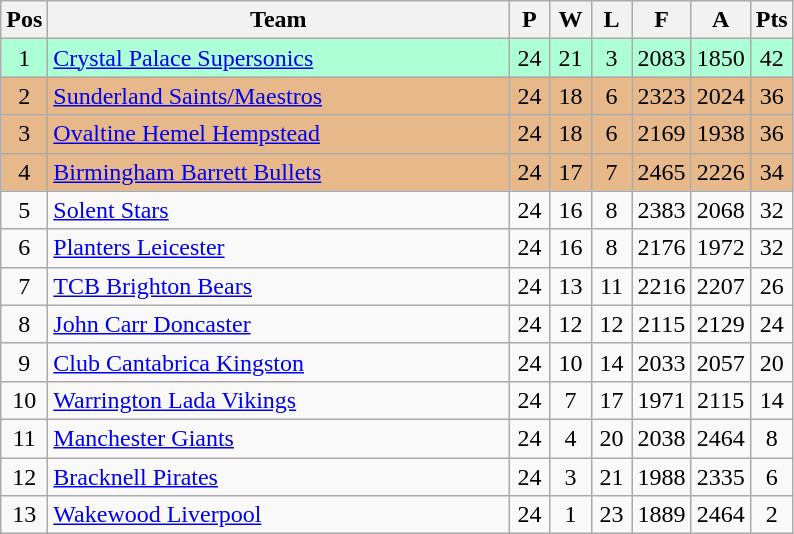<table class="wikitable" style="font-size: 100%">
<tr>
<th width=20>Pos</th>
<th width=300>Team</th>
<th width=20>P</th>
<th width=20>W</th>
<th width=20>L</th>
<th width=20>F</th>
<th width=20>A</th>
<th width=20>Pts</th>
</tr>
<tr align=center style="background: #ADFFD6;">
<td>1</td>
<td align="left"><a href='#'>Crystal Palace Supersonics</a></td>
<td>24</td>
<td>21</td>
<td>3</td>
<td>2083</td>
<td>1850</td>
<td>42</td>
</tr>
<tr align=center style="background: #E6B88A;">
<td>2</td>
<td align="left"><a href='#'>Sunderland Saints/Maestros</a></td>
<td>24</td>
<td>18</td>
<td>6</td>
<td>2323</td>
<td>2024</td>
<td>36</td>
</tr>
<tr align=center style="background: #E6B88A;">
<td>3</td>
<td align="left"><a href='#'>Ovaltine Hemel Hempstead</a></td>
<td>24</td>
<td>18</td>
<td>6</td>
<td>2169</td>
<td>1938</td>
<td>36</td>
</tr>
<tr align=center style="background: #E6B88A;">
<td>4</td>
<td align="left"><a href='#'>Birmingham Barrett Bullets</a></td>
<td>24</td>
<td>17</td>
<td>7</td>
<td>2465</td>
<td>2226</td>
<td>34</td>
</tr>
<tr align=center>
<td>5</td>
<td align="left"><a href='#'>Solent Stars</a></td>
<td>24</td>
<td>16</td>
<td>8</td>
<td>2383</td>
<td>2068</td>
<td>32</td>
</tr>
<tr align=center>
<td>6</td>
<td align="left"><a href='#'>Planters Leicester</a></td>
<td>24</td>
<td>16</td>
<td>8</td>
<td>2176</td>
<td>1972</td>
<td>32</td>
</tr>
<tr align=center>
<td>7</td>
<td align="left"><a href='#'>TCB Brighton Bears</a></td>
<td>24</td>
<td>13</td>
<td>11</td>
<td>2216</td>
<td>2207</td>
<td>26</td>
</tr>
<tr align=center>
<td>8</td>
<td align="left"><a href='#'>John Carr Doncaster</a></td>
<td>24</td>
<td>12</td>
<td>12</td>
<td>2115</td>
<td>2129</td>
<td>24</td>
</tr>
<tr align=center>
<td>9</td>
<td align="left"><a href='#'>Club Cantabrica Kingston</a></td>
<td>24</td>
<td>10</td>
<td>14</td>
<td>2033</td>
<td>2057</td>
<td>20</td>
</tr>
<tr align=center>
<td>10</td>
<td align="left"><a href='#'>Warrington Lada Vikings</a></td>
<td>24</td>
<td>7</td>
<td>17</td>
<td>1971</td>
<td>2115</td>
<td>14</td>
</tr>
<tr align=center>
<td>11</td>
<td align="left"><a href='#'>Manchester Giants</a></td>
<td>24</td>
<td>4</td>
<td>20</td>
<td>2038</td>
<td>2464</td>
<td>8</td>
</tr>
<tr align=center>
<td>12</td>
<td align="left"><a href='#'>Bracknell Pirates</a></td>
<td>24</td>
<td>3</td>
<td>21</td>
<td>1988</td>
<td>2335</td>
<td>6</td>
</tr>
<tr align=center>
<td>13</td>
<td align="left"><a href='#'>Wakewood Liverpool</a></td>
<td>24</td>
<td>1</td>
<td>23</td>
<td>1889</td>
<td>2464</td>
<td>2</td>
</tr>
</table>
